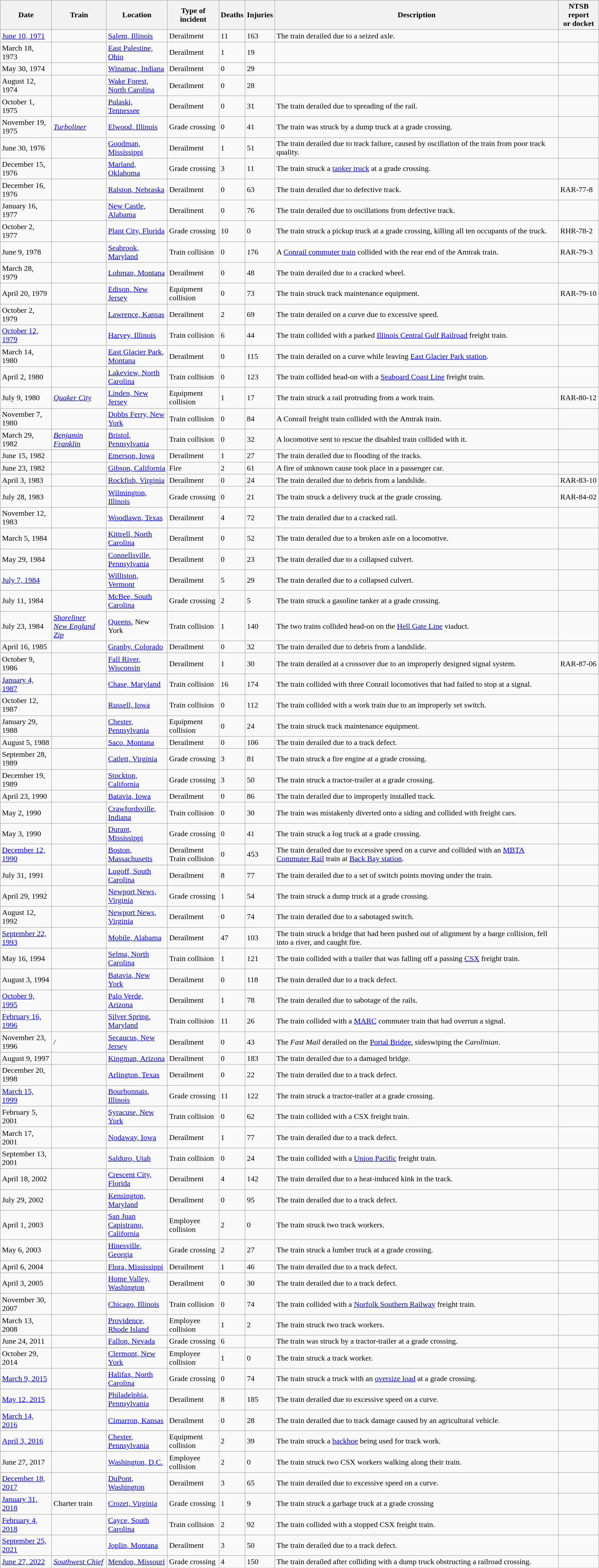<table class="wikitable sortable">
<tr>
<th width="100">Date</th>
<th>Train</th>
<th width="120">Location</th>
<th width="100">Type of incident</th>
<th>Deaths</th>
<th>Injuries</th>
<th class="unsortable">Description</th>
<th>NTSB report<br>or docket</th>
</tr>
<tr>
<td><a href='#'>June 10, 1971</a></td>
<td></td>
<td><a href='#'>Salem, Illinois</a></td>
<td>Derailment</td>
<td>11</td>
<td>163</td>
<td>The train derailed due to a seized axle.</td>
<td></td>
</tr>
<tr>
<td>March 18, 1973</td>
<td></td>
<td><a href='#'>East Palestine, Ohio</a></td>
<td>Derailment</td>
<td>1</td>
<td>19</td>
<td></td>
<td></td>
</tr>
<tr>
<td>May 30, 1974</td>
<td></td>
<td><a href='#'>Winamac, Indiana</a></td>
<td>Derailment</td>
<td>0</td>
<td>29</td>
<td></td>
<td></td>
</tr>
<tr>
<td>August 12, 1974</td>
<td></td>
<td><a href='#'>Wake Forest, North Carolina</a></td>
<td>Derailment</td>
<td>0</td>
<td>28</td>
<td></td>
<td></td>
</tr>
<tr>
<td>October 1, 1975</td>
<td></td>
<td><a href='#'>Pulaski, Tennessee</a></td>
<td>Derailment</td>
<td>0</td>
<td>31</td>
<td>The train derailed due to spreading of the rail.</td>
<td></td>
</tr>
<tr>
<td>November 19, 1975</td>
<td><em><a href='#'>Turboliner</a></em></td>
<td><a href='#'>Elwood, Illinois</a></td>
<td>Grade crossing</td>
<td>0</td>
<td>41</td>
<td>The train was struck by a dump truck at a grade crossing.</td>
<td></td>
</tr>
<tr>
<td>June 30, 1976</td>
<td></td>
<td><a href='#'>Goodman, Mississippi</a></td>
<td>Derailment</td>
<td>1</td>
<td>51</td>
<td>The train derailed due to track failure, caused by oscillation of the train from poor track quality.</td>
<td></td>
</tr>
<tr>
<td>December 15, 1976</td>
<td></td>
<td><a href='#'>Marland, Oklahoma</a></td>
<td>Grade crossing</td>
<td>3</td>
<td>11</td>
<td>The train struck a <a href='#'>tanker truck</a> at a grade crossing.</td>
<td></td>
</tr>
<tr>
<td>December 16, 1976</td>
<td></td>
<td><a href='#'>Ralston, Nebraska</a></td>
<td>Derailment</td>
<td>0</td>
<td>63</td>
<td>The train derailed due to defective track.</td>
<td>RAR-77-8</td>
</tr>
<tr>
<td>January 16, 1977</td>
<td></td>
<td><a href='#'>New Castle, Alabama</a></td>
<td>Derailment</td>
<td>0</td>
<td>76</td>
<td>The train derailed due to oscillations from defective track.</td>
<td></td>
</tr>
<tr>
<td>October 2, 1977</td>
<td></td>
<td><a href='#'>Plant City, Florida</a></td>
<td>Grade crossing</td>
<td>10</td>
<td>0</td>
<td>The train struck a pickup truck at a grade crossing, killing all ten occupants of the truck.</td>
<td>RHR-78-2</td>
</tr>
<tr>
<td>June 9, 1978</td>
<td></td>
<td><a href='#'>Seabrook, Maryland</a></td>
<td>Train collision</td>
<td>0</td>
<td>176</td>
<td>A <a href='#'>Conrail commuter train</a> collided with the rear end of the Amtrak train.</td>
<td>RAR-79-3</td>
</tr>
<tr>
<td>March 28, 1979</td>
<td></td>
<td><a href='#'>Lohman, Montana</a></td>
<td>Derailment</td>
<td>0</td>
<td>48</td>
<td>The train derailed due to a cracked wheel.</td>
<td></td>
</tr>
<tr>
<td>April 20, 1979</td>
<td></td>
<td><a href='#'>Edison, New Jersey</a></td>
<td>Equipment collision</td>
<td>0</td>
<td>73</td>
<td>The train struck track maintenance equipment.</td>
<td>RAR-79-10</td>
</tr>
<tr>
<td>October 2, 1979</td>
<td></td>
<td><a href='#'>Lawrence, Kansas</a></td>
<td>Derailment</td>
<td>2</td>
<td>69</td>
<td>The train derailed on a curve due to excessive speed.</td>
<td></td>
</tr>
<tr>
<td><a href='#'>October 12, 1979</a></td>
<td></td>
<td><a href='#'>Harvey, Illinois</a></td>
<td>Train collision</td>
<td>6</td>
<td>44</td>
<td>The train collided with a parked <a href='#'>Illinois Central Gulf Railroad</a> freight train.</td>
<td></td>
</tr>
<tr>
<td>March 14, 1980</td>
<td></td>
<td><a href='#'>East Glacier Park, Montana</a></td>
<td>Derailment</td>
<td>0</td>
<td>115</td>
<td>The train derailed on a curve while leaving <a href='#'>East Glacier Park station</a>.</td>
<td></td>
</tr>
<tr>
<td>April 2, 1980</td>
<td></td>
<td><a href='#'>Lakeview, North Carolina</a></td>
<td>Train collision</td>
<td>0</td>
<td>123</td>
<td>The train collided head-on with a <a href='#'>Seaboard Coast Line</a> freight train.</td>
<td></td>
</tr>
<tr>
<td>July 9, 1980</td>
<td><em><a href='#'>Quaker City</a></em></td>
<td><a href='#'>Linden, New Jersey</a></td>
<td>Equipment collision</td>
<td>1</td>
<td>17</td>
<td>The train struck a rail protruding from a work train.</td>
<td>RAR-80-12</td>
</tr>
<tr>
<td>November 7, 1980</td>
<td></td>
<td><a href='#'>Dobbs Ferry, New York</a></td>
<td>Train collision</td>
<td>0</td>
<td>84</td>
<td>A Conrail freight train collided with the Amtrak train.</td>
<td></td>
</tr>
<tr>
<td>March 29, 1982</td>
<td><em><a href='#'>Benjamin Franklin</a></em></td>
<td><a href='#'>Bristol, Pennsylvania</a></td>
<td>Train collision</td>
<td>0</td>
<td>32</td>
<td>A locomotive sent to rescue the disabled train collided with it.</td>
<td></td>
</tr>
<tr>
<td>June 15, 1982</td>
<td></td>
<td><a href='#'>Emerson, Iowa</a></td>
<td>Derailment</td>
<td>1</td>
<td>27</td>
<td>The train derailed due to flooding of the tracks.</td>
<td></td>
</tr>
<tr>
<td>June 23, 1982</td>
<td></td>
<td><a href='#'>Gibson, California</a></td>
<td>Fire</td>
<td>2</td>
<td>61</td>
<td>A fire of unknown cause took place in a passenger car.</td>
<td></td>
</tr>
<tr>
<td>April 3, 1983</td>
<td></td>
<td><a href='#'>Rockfish, Virginia</a></td>
<td>Derailment</td>
<td>0</td>
<td>24</td>
<td>The train derailed due to debris from a landslide.</td>
<td>RAR-83-10</td>
</tr>
<tr>
<td>July 28, 1983</td>
<td></td>
<td><a href='#'>Wilmington, Illinois</a></td>
<td>Grade crossing</td>
<td>0</td>
<td>21</td>
<td>The train struck a delivery truck at the grade crossing.</td>
<td>RAR-84-02</td>
</tr>
<tr>
<td>November 12, 1983</td>
<td></td>
<td><a href='#'>Woodlawn, Texas</a></td>
<td>Derailment</td>
<td>4</td>
<td>72</td>
<td>The train derailed due to a cracked rail.</td>
<td></td>
</tr>
<tr>
<td>March 5, 1984</td>
<td></td>
<td><a href='#'>Kittrell, North Carolina</a></td>
<td>Derailment</td>
<td>0</td>
<td>52</td>
<td>The train derailed due to a broken axle on a locomotive.</td>
<td></td>
</tr>
<tr>
<td>May 29, 1984</td>
<td></td>
<td><a href='#'>Connellsville, Pennsylvania</a></td>
<td>Derailment</td>
<td>0</td>
<td>23</td>
<td>The train derailed due to a collapsed culvert.</td>
<td></td>
</tr>
<tr>
<td><a href='#'>July 7, 1984</a></td>
<td></td>
<td><a href='#'>Williston, Vermont</a></td>
<td>Derailment</td>
<td>5</td>
<td>29</td>
<td>The train derailed due to a collapsed culvert.</td>
<td></td>
</tr>
<tr>
<td>July 11, 1984</td>
<td></td>
<td><a href='#'>McBee, South Carolina</a></td>
<td>Grade crossing</td>
<td>2</td>
<td>5</td>
<td>The train struck a gasoline tanker at a grade crossing.</td>
<td></td>
</tr>
<tr>
<td>July 23, 1984</td>
<td><em><a href='#'>Shoreliner</a></em><br><em><a href='#'>New England Zip</a></em></td>
<td><a href='#'>Queens</a>, New York</td>
<td>Train collision</td>
<td>1</td>
<td>140</td>
<td>The two trains collided head-on on the <a href='#'>Hell Gate Line</a> viaduct.</td>
<td><br></td>
</tr>
<tr>
<td>April 16, 1985</td>
<td></td>
<td><a href='#'>Granby, Colorado</a></td>
<td>Derailment</td>
<td>0</td>
<td>32</td>
<td>The train derailed due to debris from a landslide.</td>
<td></td>
</tr>
<tr>
<td>October 9, 1986</td>
<td></td>
<td><a href='#'>Fall River, Wisconsin</a></td>
<td>Derailment</td>
<td>1</td>
<td>30</td>
<td>The train derailed at a crossover due to an improperly designed signal system.</td>
<td>RAR-87-06</td>
</tr>
<tr>
<td><a href='#'>January 4, 1987</a></td>
<td></td>
<td><a href='#'>Chase, Maryland</a></td>
<td>Train collision</td>
<td>16</td>
<td>174</td>
<td>The train collided with three Conrail locomotives that had failed to stop at a signal.</td>
<td></td>
</tr>
<tr>
<td>October 12, 1987</td>
<td></td>
<td><a href='#'>Russell, Iowa</a></td>
<td>Train collision</td>
<td>0</td>
<td>112</td>
<td>The train collided with a work train due to an improperly set switch.</td>
<td></td>
</tr>
<tr>
<td>January 29, 1988</td>
<td></td>
<td><a href='#'>Chester, Pennsylvania</a></td>
<td>Equipment collision</td>
<td>0</td>
<td>24</td>
<td>The train struck track maintenance equipment.</td>
<td></td>
</tr>
<tr>
<td>August 5, 1988</td>
<td></td>
<td><a href='#'>Saco, Montana</a></td>
<td>Derailment</td>
<td>0</td>
<td>106</td>
<td>The train derailed due to a track defect.</td>
<td></td>
</tr>
<tr>
<td>September 28, 1989</td>
<td></td>
<td><a href='#'>Catlett, Virginia</a></td>
<td>Grade crossing</td>
<td>3</td>
<td>81</td>
<td>The train struck a fire engine at a grade crossing.</td>
<td></td>
</tr>
<tr>
<td>December 19, 1989</td>
<td></td>
<td><a href='#'>Stockton, California</a></td>
<td>Grade crossing</td>
<td>3</td>
<td>50</td>
<td>The train struck a tractor-trailer at a grade crossing.</td>
<td></td>
</tr>
<tr>
<td>April 23, 1990</td>
<td></td>
<td><a href='#'>Batavia, Iowa</a></td>
<td>Derailment</td>
<td>0</td>
<td>86</td>
<td>The train derailed due to improperly installed track.</td>
<td></td>
</tr>
<tr>
<td>May 2, 1990</td>
<td></td>
<td><a href='#'>Crawfordsville, Indiana</a></td>
<td>Train collision</td>
<td>0</td>
<td>30</td>
<td>The train was mistakenly diverted onto a siding and collided with freight cars.</td>
<td></td>
</tr>
<tr>
<td>May 3, 1990</td>
<td></td>
<td><a href='#'>Durant, Mississippi</a></td>
<td>Grade crossing</td>
<td>0</td>
<td>41</td>
<td>The train struck a log truck at a grade crossing.</td>
<td></td>
</tr>
<tr>
<td><a href='#'>December 12, 1990</a></td>
<td></td>
<td><a href='#'>Boston, Massachusetts</a></td>
<td>Derailment<br>Train collision</td>
<td>0</td>
<td>453</td>
<td>The train derailed due to excessive speed on a curve and collided with an <a href='#'>MBTA Commuter Rail</a> train at <a href='#'>Back Bay station</a>.</td>
<td></td>
</tr>
<tr>
<td>July 31, 1991</td>
<td></td>
<td><a href='#'>Lugoff, South Carolina</a></td>
<td>Derailment</td>
<td>8</td>
<td>77</td>
<td>The train derailed due to a set of switch points moving under the train.</td>
<td></td>
</tr>
<tr>
<td>April 29, 1992</td>
<td></td>
<td><a href='#'>Newport News, Virginia</a></td>
<td>Grade crossing</td>
<td>1</td>
<td>54</td>
<td>The train struck a dump truck at a grade crossing.</td>
<td></td>
</tr>
<tr>
<td>August 12, 1992</td>
<td></td>
<td><a href='#'>Newport News, Virginia</a></td>
<td>Derailment</td>
<td>0</td>
<td>74</td>
<td>The train derailed due to a sabotaged switch.</td>
<td></td>
</tr>
<tr>
<td><a href='#'>September 22, 1993</a></td>
<td></td>
<td><a href='#'>Mobile, Alabama</a></td>
<td>Derailment</td>
<td>47</td>
<td>103</td>
<td>The train struck a bridge that had been pushed out of alignment by a barge collision, fell into a river, and caught fire.</td>
<td></td>
</tr>
<tr>
<td>May 16, 1994</td>
<td></td>
<td><a href='#'>Selma, North Carolina</a></td>
<td>Train collision</td>
<td>1</td>
<td>121</td>
<td>The train collided with a trailer that was falling off a passing <a href='#'>CSX</a> freight train.</td>
<td></td>
</tr>
<tr>
<td>August 3, 1994</td>
<td></td>
<td><a href='#'>Batavia, New York</a></td>
<td>Derailment</td>
<td>0</td>
<td>118</td>
<td>The train derailed due to a track defect.</td>
<td></td>
</tr>
<tr>
<td><a href='#'>October 9, 1995</a></td>
<td></td>
<td><a href='#'>Palo Verde, Arizona</a></td>
<td>Derailment</td>
<td>1</td>
<td>78</td>
<td>The train derailed due to sabotage of the rails.</td>
<td></td>
</tr>
<tr>
<td><a href='#'>February 16, 1996</a></td>
<td></td>
<td><a href='#'>Silver Spring, Maryland</a></td>
<td>Train collision</td>
<td>11</td>
<td>26</td>
<td>The train collided with a <a href='#'>MARC</a> commuter train that had overrun a signal.</td>
<td></td>
</tr>
<tr>
<td>November 23, 1996</td>
<td> / </td>
<td><a href='#'>Secaucus, New Jersey</a></td>
<td>Derailment</td>
<td>0</td>
<td>43</td>
<td>The <em>Fast Mail</em> derailed on the <a href='#'>Portal Bridge</a>, sideswiping the <em>Carolinian</em>.</td>
<td></td>
</tr>
<tr>
<td>August 9, 1997</td>
<td></td>
<td><a href='#'>Kingman, Arizona</a></td>
<td>Derailment</td>
<td>0</td>
<td>183</td>
<td>The train derailed due to a damaged bridge.</td>
<td></td>
</tr>
<tr>
<td>December 20, 1998</td>
<td></td>
<td><a href='#'>Arlington, Texas</a></td>
<td>Derailment</td>
<td>0</td>
<td>22</td>
<td>The train derailed due to a track defect.</td>
<td></td>
</tr>
<tr>
<td><a href='#'>March 15, 1999</a></td>
<td></td>
<td><a href='#'>Bourbonnais, Illinois</a></td>
<td>Grade crossing</td>
<td>11</td>
<td>122</td>
<td>The train struck a tractor-trailer at a grade crossing.</td>
<td></td>
</tr>
<tr>
<td>February 5, 2001</td>
<td></td>
<td><a href='#'>Syracuse, New York</a></td>
<td>Train collision</td>
<td>0</td>
<td>62</td>
<td>The train collided with a CSX freight train.</td>
<td></td>
</tr>
<tr>
<td>March 17, 2001</td>
<td></td>
<td><a href='#'>Nodaway, Iowa</a></td>
<td>Derailment</td>
<td>1</td>
<td>77</td>
<td>The train derailed due to a track defect.</td>
<td></td>
</tr>
<tr>
<td>September 13, 2001</td>
<td></td>
<td><a href='#'>Salduro, Utah</a></td>
<td>Train collision</td>
<td>0</td>
<td>24</td>
<td>The train collided with a <a href='#'>Union Pacific</a> freight train.</td>
<td></td>
</tr>
<tr>
<td>April 18, 2002</td>
<td></td>
<td><a href='#'>Crescent City, Florida</a></td>
<td>Derailment</td>
<td>4</td>
<td>142</td>
<td>The train derailed due to a heat-induced kink in the track.</td>
<td></td>
</tr>
<tr>
<td>July 29, 2002</td>
<td></td>
<td><a href='#'>Kensington, Maryland</a></td>
<td>Derailment</td>
<td>0</td>
<td>95</td>
<td>The train derailed due to a track defect.</td>
<td></td>
</tr>
<tr>
<td>April 1, 2003</td>
<td></td>
<td><a href='#'>San Juan Capistrano, California</a></td>
<td>Employee collision</td>
<td>2</td>
<td>0</td>
<td>The train struck two track workers.</td>
<td></td>
</tr>
<tr>
<td>May 6, 2003</td>
<td></td>
<td><a href='#'>Hinesville, Georgia</a></td>
<td>Grade crossing</td>
<td>2</td>
<td>27</td>
<td>The train struck a lumber truck at a grade crossing.</td>
<td></td>
</tr>
<tr>
<td>April 6, 2004</td>
<td></td>
<td><a href='#'>Flora, Mississippi</a></td>
<td>Derailment</td>
<td>1</td>
<td>46</td>
<td>The train derailed due to a track defect.</td>
<td></td>
</tr>
<tr>
<td>April 3, 2005</td>
<td></td>
<td><a href='#'>Home Valley, Washington</a></td>
<td>Derailment</td>
<td>0</td>
<td>30</td>
<td>The train derailed due to a track defect.</td>
<td></td>
</tr>
<tr>
<td>November 30, 2007</td>
<td></td>
<td><a href='#'>Chicago, Illinois</a></td>
<td>Train collision</td>
<td>0</td>
<td>74</td>
<td>The train collided with a <a href='#'>Norfolk Southern Railway</a> freight train.</td>
<td></td>
</tr>
<tr>
<td>March 13, 2008</td>
<td></td>
<td><a href='#'>Providence, Rhode Island</a></td>
<td>Employee collision</td>
<td>1</td>
<td>2</td>
<td>The train struck two track workers.</td>
<td></td>
</tr>
<tr>
<td>June 24, 2011</td>
<td></td>
<td><a href='#'>Fallon, Nevada</a></td>
<td>Grade crossing</td>
<td>6</td>
<td></td>
<td>The train was struck by a tractor-trailer at a grade crossing.</td>
<td><br></td>
</tr>
<tr>
<td>October 29, 2014</td>
<td></td>
<td><a href='#'>Clermont, New York</a></td>
<td>Employee collision</td>
<td>1</td>
<td>0</td>
<td>The train struck a track worker.</td>
<td></td>
</tr>
<tr>
<td><a href='#'>March 9, 2015</a></td>
<td></td>
<td><a href='#'>Halifax, North Carolina</a></td>
<td>Grade crossing</td>
<td>0</td>
<td>74</td>
<td>The train struck a truck with an <a href='#'>oversize load</a> at a grade crossing.</td>
<td></td>
</tr>
<tr>
<td><a href='#'>May 12, 2015</a></td>
<td></td>
<td><a href='#'>Philadelphia, Pennsylvania</a></td>
<td>Derailment</td>
<td>8</td>
<td>185</td>
<td>The train derailed due to excessive speed on a curve.</td>
<td></td>
</tr>
<tr>
<td><a href='#'>March 14, 2016</a></td>
<td></td>
<td><a href='#'>Cimarron, Kansas</a></td>
<td>Derailment</td>
<td>0</td>
<td>28</td>
<td>The train derailed due to track damage caused by an agricultural vehicle.</td>
<td></td>
</tr>
<tr>
<td><a href='#'>April 3, 2016</a></td>
<td></td>
<td><a href='#'>Chester, Pennsylvania</a></td>
<td>Equipment collision</td>
<td>2</td>
<td>39</td>
<td>The train struck a <a href='#'>backhoe</a> being used for track work.</td>
<td></td>
</tr>
<tr>
<td>June 27, 2017</td>
<td></td>
<td><a href='#'>Washington, D.C.</a></td>
<td>Employee collision</td>
<td>2</td>
<td>0</td>
<td>The train struck two CSX workers walking along their train.</td>
<td></td>
</tr>
<tr>
<td><a href='#'>December 18, 2017</a></td>
<td></td>
<td><a href='#'>DuPont, Washington</a></td>
<td>Derailment</td>
<td>3</td>
<td>65</td>
<td>The train derailed due to excessive speed on a curve.</td>
<td></td>
</tr>
<tr>
<td><a href='#'>January 31, 2018</a></td>
<td>Charter train</td>
<td><a href='#'>Crozet, Virginia</a></td>
<td>Grade crossing</td>
<td>1</td>
<td>9</td>
<td>The train struck a garbage truck at a grade crossing</td>
<td></td>
</tr>
<tr>
<td><a href='#'>February 4, 2018</a></td>
<td></td>
<td><a href='#'>Cayce, South Carolina</a></td>
<td>Train collision</td>
<td>2</td>
<td>92</td>
<td>The train collided with a stopped CSX freight train.</td>
<td></td>
</tr>
<tr>
<td><a href='#'>September 25, 2021</a></td>
<td></td>
<td><a href='#'>Joplin, Montana</a></td>
<td>Derailment</td>
<td>3</td>
<td>50</td>
<td>The train derailed due to a track defect.</td>
<td></td>
</tr>
<tr>
<td><a href='#'>June 27, 2022</a></td>
<td><em><a href='#'>Southwest Chief</a></em></td>
<td><a href='#'>Mendon, Missouri</a></td>
<td>Grade crossing</td>
<td>4</td>
<td>150</td>
<td>The train derailed after colliding with a dump truck obstructing a railroad crossing.</td>
<td></td>
</tr>
</table>
